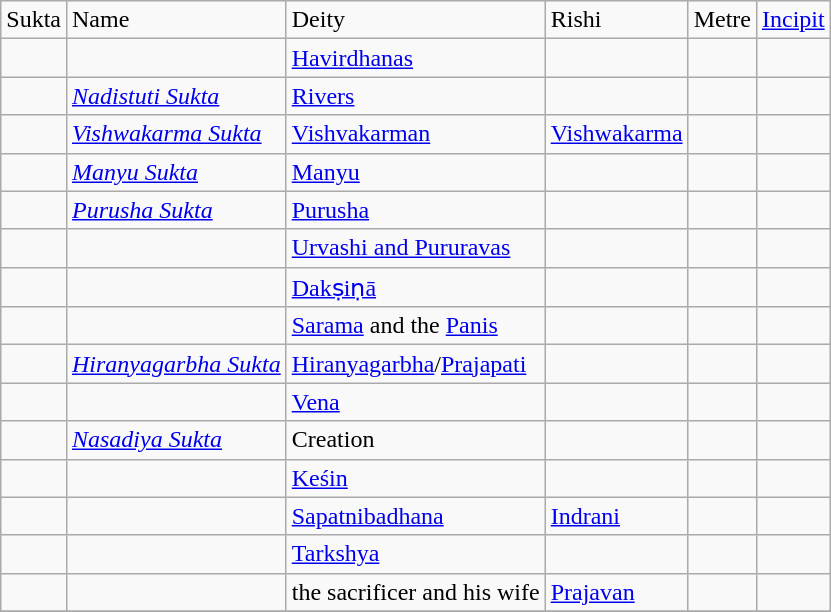<table class="wikitable">
<tr>
<td>Sukta</td>
<td>Name</td>
<td>Deity</td>
<td>Rishi</td>
<td>Metre</td>
<td><a href='#'>Incipit</a></td>
</tr>
<tr>
<td></td>
<td></td>
<td><a href='#'>Havirdhanas</a></td>
<td></td>
<td></td>
<td><em></em></td>
</tr>
<tr>
<td></td>
<td><a href='#'><em>Nadistuti Sukta</em></a></td>
<td><a href='#'>Rivers</a></td>
<td></td>
<td></td>
<td><em></em></td>
</tr>
<tr>
<td></td>
<td><a href='#'><em>Vishwakarma Sukta</em></a></td>
<td><a href='#'>Vishvakarman</a></td>
<td><a href='#'>Vishwakarma</a></td>
<td></td>
<td><em></em></td>
</tr>
<tr>
<td></td>
<td><a href='#'><em>Manyu Sukta</em></a></td>
<td><a href='#'>Manyu</a></td>
<td></td>
<td></td>
<td><em></em></td>
</tr>
<tr>
<td></td>
<td><a href='#'><em>Purusha Sukta</em></a></td>
<td><a href='#'>Purusha</a></td>
<td></td>
<td></td>
<td><em></em></td>
</tr>
<tr>
<td></td>
<td></td>
<td><a href='#'>Urvashi and Pururavas</a></td>
<td></td>
<td></td>
<td><em></em></td>
</tr>
<tr>
<td></td>
<td></td>
<td><a href='#'>Dakṣiṇā</a></td>
<td></td>
<td></td>
<td><em></em></td>
</tr>
<tr>
<td></td>
<td></td>
<td><a href='#'>Sarama</a> and the <a href='#'>Panis</a></td>
<td></td>
<td></td>
<td><em></em></td>
</tr>
<tr>
<td></td>
<td><a href='#'><em>Hiranyagarbha Sukta</em></a></td>
<td><a href='#'>Hiranyagarbha</a>/<a href='#'>Prajapati</a></td>
<td></td>
<td></td>
<td><em></em></td>
</tr>
<tr>
<td></td>
<td></td>
<td><a href='#'>Vena</a></td>
<td></td>
<td></td>
<td><em></em></td>
</tr>
<tr>
<td></td>
<td><em><a href='#'>Nasadiya Sukta</a></em></td>
<td>Creation</td>
<td></td>
<td></td>
<td><em></em></td>
</tr>
<tr>
<td></td>
<td></td>
<td><a href='#'>Keśin</a></td>
<td></td>
<td></td>
<td><em></em></td>
</tr>
<tr>
<td></td>
<td></td>
<td><a href='#'>Sapatnibadhana</a></td>
<td><a href='#'>Indrani</a></td>
<td></td>
<td><em></em></td>
</tr>
<tr>
<td></td>
<td></td>
<td><a href='#'>Tarkshya</a></td>
<td></td>
<td></td>
<td><em></em></td>
</tr>
<tr>
<td></td>
<td></td>
<td>the sacrificer and his wife</td>
<td><a href='#'>Prajavan</a></td>
<td></td>
<td><em></em></td>
</tr>
<tr>
</tr>
</table>
